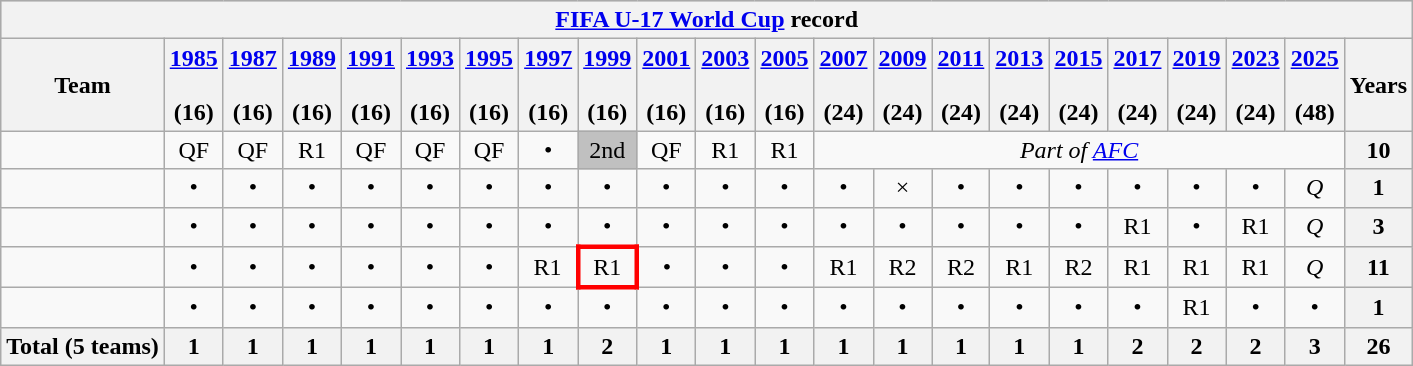<table class="wikitable" style="text-align:center;">
<tr style="background:#ccc; text-align:center;">
<th colspan=22><a href='#'>FIFA U-17 World Cup</a> record</th>
</tr>
<tr>
<th>Team</th>
<th><a href='#'>1985</a><br><br>(16)</th>
<th><a href='#'>1987</a><br><br>(16)</th>
<th><a href='#'>1989</a><br><br>(16)</th>
<th><a href='#'>1991</a><br><br>(16)</th>
<th><a href='#'>1993</a><br><br>(16)</th>
<th><a href='#'>1995</a><br><br>(16)</th>
<th><a href='#'>1997</a><br><br>(16)</th>
<th><a href='#'>1999</a><br><br>(16)</th>
<th><a href='#'>2001</a><br><br>(16)</th>
<th><a href='#'>2003</a><br><br>(16)</th>
<th><a href='#'>2005</a><br><br>(16)</th>
<th><a href='#'>2007</a><br><br>(24)</th>
<th><a href='#'>2009</a><br><br>(24)</th>
<th><a href='#'>2011</a><br><br>(24)</th>
<th><a href='#'>2013</a><br><br>(24)</th>
<th><a href='#'>2015</a><br><br>(24)</th>
<th><a href='#'>2017</a><br><br>(24)</th>
<th><a href='#'>2019</a><br><br>(24)</th>
<th><a href='#'>2023</a><br><br>(24)</th>
<th><a href='#'>2025</a><br><br>(48)</th>
<th>Years</th>
</tr>
<tr style="text-align:center">
<td style="text-align:left"></td>
<td>QF</td>
<td>QF</td>
<td>R1</td>
<td>QF</td>
<td>QF</td>
<td>QF</td>
<td>•</td>
<td style="background:silver;">2nd</td>
<td>QF</td>
<td>R1</td>
<td>R1</td>
<td colspan="9"><em>Part of <a href='#'>AFC</a></em></td>
<th>10</th>
</tr>
<tr style="text-align:center">
<td style="text-align:left"></td>
<td>•</td>
<td>•</td>
<td>•</td>
<td>•</td>
<td>•</td>
<td>•</td>
<td>•</td>
<td>•</td>
<td>•</td>
<td>•</td>
<td>•</td>
<td>•</td>
<td>×</td>
<td>•</td>
<td>•</td>
<td>•</td>
<td>•</td>
<td>•</td>
<td>•</td>
<td><em>Q</em></td>
<th>1</th>
</tr>
<tr style="text-align:center">
<td style="text-align:left"></td>
<td>•</td>
<td>•</td>
<td>•</td>
<td>•</td>
<td>•</td>
<td>•</td>
<td>•</td>
<td>•</td>
<td>•</td>
<td>•</td>
<td>•</td>
<td>•</td>
<td>•</td>
<td>•</td>
<td>•</td>
<td>•</td>
<td>R1</td>
<td>•</td>
<td>R1</td>
<td><em>Q</em></td>
<th>3</th>
</tr>
<tr style="text-align:center">
<td style="text-align:left"></td>
<td>•</td>
<td>•</td>
<td>•</td>
<td>•</td>
<td>•</td>
<td>•</td>
<td>R1</td>
<td style="border: 3px solid red">R1</td>
<td>•</td>
<td>•</td>
<td>•</td>
<td>R1</td>
<td>R2</td>
<td>R2</td>
<td>R1</td>
<td>R2</td>
<td>R1</td>
<td>R1</td>
<td>R1</td>
<td><em>Q</em></td>
<th>11</th>
</tr>
<tr style="text-align:center">
<td style="text-align:left"></td>
<td>•</td>
<td>•</td>
<td>•</td>
<td>•</td>
<td>•</td>
<td>•</td>
<td>•</td>
<td>•</td>
<td>•</td>
<td>•</td>
<td>•</td>
<td>•</td>
<td>•</td>
<td>•</td>
<td>•</td>
<td>•</td>
<td>•</td>
<td>R1</td>
<td>•</td>
<td>•</td>
<th>1</th>
</tr>
<tr>
<th style="text-align:left">Total (5 teams)</th>
<th><strong>1</strong></th>
<th><strong>1</strong></th>
<th><strong>1</strong></th>
<th><strong>1</strong></th>
<th><strong>1</strong></th>
<th><strong>1</strong></th>
<th><strong>1</strong></th>
<th><strong>2</strong></th>
<th><strong>1</strong></th>
<th><strong>1</strong></th>
<th><strong>1</strong></th>
<th><strong>1</strong></th>
<th><strong>1</strong></th>
<th><strong>1</strong></th>
<th><strong>1</strong></th>
<th><strong>1</strong></th>
<th><strong>2</strong></th>
<th><strong>2</strong></th>
<th><strong>2</strong></th>
<th><strong>3</strong></th>
<th>26</th>
</tr>
</table>
